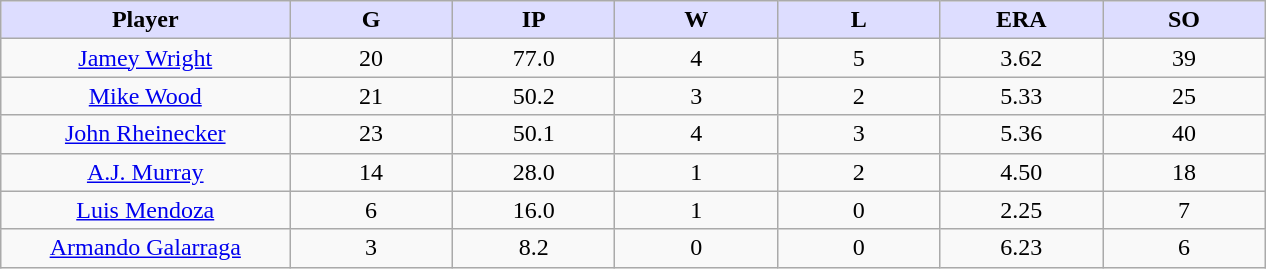<table class="wikitable sortable">
<tr>
<th style="background:#ddf; width:16%;">Player</th>
<th style="background:#ddf; width:9%;">G</th>
<th style="background:#ddf; width:9%;">IP</th>
<th style="background:#ddf; width:9%;">W</th>
<th style="background:#ddf; width:9%;">L</th>
<th style="background:#ddf; width:9%;">ERA</th>
<th style="background:#ddf; width:9%;">SO</th>
</tr>
<tr align=center>
<td><a href='#'>Jamey Wright</a></td>
<td>20</td>
<td>77.0</td>
<td>4</td>
<td>5</td>
<td>3.62</td>
<td>39</td>
</tr>
<tr align=center>
<td><a href='#'>Mike Wood</a></td>
<td>21</td>
<td>50.2</td>
<td>3</td>
<td>2</td>
<td>5.33</td>
<td>25</td>
</tr>
<tr align=center>
<td><a href='#'>John Rheinecker</a></td>
<td>23</td>
<td>50.1</td>
<td>4</td>
<td>3</td>
<td>5.36</td>
<td>40</td>
</tr>
<tr align=center>
<td><a href='#'>A.J. Murray</a></td>
<td>14</td>
<td>28.0</td>
<td>1</td>
<td>2</td>
<td>4.50</td>
<td>18</td>
</tr>
<tr align=center>
<td><a href='#'>Luis Mendoza</a></td>
<td>6</td>
<td>16.0</td>
<td>1</td>
<td>0</td>
<td>2.25</td>
<td>7</td>
</tr>
<tr align=center>
<td><a href='#'>Armando Galarraga</a></td>
<td>3</td>
<td>8.2</td>
<td>0</td>
<td>0</td>
<td>6.23</td>
<td>6</td>
</tr>
</table>
